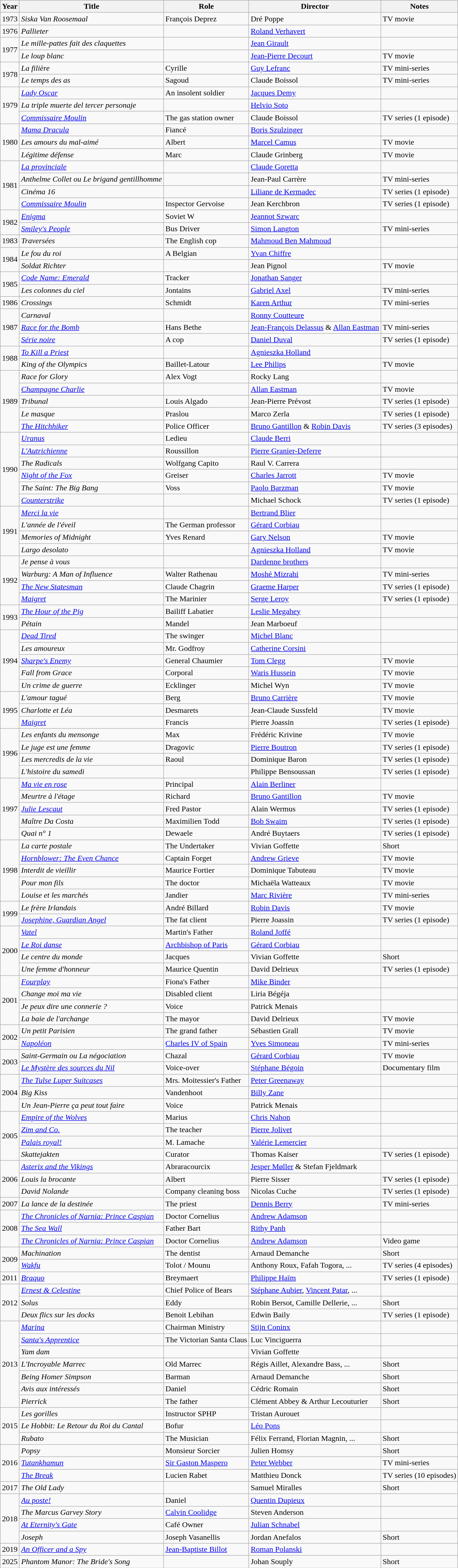<table class="wikitable">
<tr>
<th>Year</th>
<th>Title</th>
<th>Role</th>
<th>Director</th>
<th>Notes</th>
</tr>
<tr>
<td>1973</td>
<td><em>Siska Van Roosemaal</em></td>
<td>François Deprez</td>
<td>Dré Poppe</td>
<td>TV movie</td>
</tr>
<tr>
<td>1976</td>
<td><em>Pallieter</em></td>
<td></td>
<td><a href='#'>Roland Verhavert</a></td>
<td></td>
</tr>
<tr>
<td rowspan=2>1977</td>
<td><em>Le mille-pattes fait des claquettes</em></td>
<td></td>
<td><a href='#'>Jean Girault</a></td>
<td></td>
</tr>
<tr>
<td><em>Le loup blanc</em></td>
<td></td>
<td><a href='#'>Jean-Pierre Decourt</a></td>
<td>TV movie</td>
</tr>
<tr>
<td rowspan=2>1978</td>
<td><em>La filière</em></td>
<td>Cyrille</td>
<td><a href='#'>Guy Lefranc</a></td>
<td>TV mini-series</td>
</tr>
<tr>
<td><em>Le temps des as</em></td>
<td>Sagoud</td>
<td>Claude Boissol</td>
<td>TV mini-series</td>
</tr>
<tr>
<td rowspan=3>1979</td>
<td><em><a href='#'>Lady Oscar</a></em></td>
<td>An insolent soldier</td>
<td><a href='#'>Jacques Demy</a></td>
<td></td>
</tr>
<tr>
<td><em>La triple muerte del tercer personaje</em></td>
<td></td>
<td><a href='#'>Helvio Soto</a></td>
<td></td>
</tr>
<tr>
<td><em><a href='#'>Commissaire Moulin</a></em></td>
<td>The gas station owner</td>
<td>Claude Boissol</td>
<td>TV series (1 episode)</td>
</tr>
<tr>
<td rowspan=3>1980</td>
<td><em><a href='#'>Mama Dracula</a></em></td>
<td>Fiancé</td>
<td><a href='#'>Boris Szulzinger</a></td>
<td></td>
</tr>
<tr>
<td><em>Les amours du mal-aimé</em></td>
<td>Albert</td>
<td><a href='#'>Marcel Camus</a></td>
<td>TV movie</td>
</tr>
<tr>
<td><em>Légitime défense</em></td>
<td>Marc</td>
<td>Claude Grinberg</td>
<td>TV movie</td>
</tr>
<tr>
<td rowspan=4>1981</td>
<td><em><a href='#'>La provinciale</a></em></td>
<td></td>
<td><a href='#'>Claude Goretta</a></td>
<td></td>
</tr>
<tr>
<td><em>Anthelme Collet ou Le brigand gentillhomme</em></td>
<td></td>
<td>Jean-Paul Carrère</td>
<td>TV mini-series</td>
</tr>
<tr>
<td><em>Cinéma 16</em></td>
<td></td>
<td><a href='#'>Liliane de Kermadec</a></td>
<td>TV series (1 episode)</td>
</tr>
<tr>
<td><em><a href='#'>Commissaire Moulin</a></em></td>
<td>Inspector Gervoise</td>
<td>Jean Kerchbron</td>
<td>TV series (1 episode)</td>
</tr>
<tr>
<td rowspan=2>1982</td>
<td><em><a href='#'>Enigma</a></em></td>
<td>Soviet W</td>
<td><a href='#'>Jeannot Szwarc</a></td>
<td></td>
</tr>
<tr>
<td><em><a href='#'>Smiley's People</a></em></td>
<td>Bus Driver</td>
<td><a href='#'>Simon Langton</a></td>
<td>TV mini-series</td>
</tr>
<tr>
<td>1983</td>
<td><em>Traversées</em></td>
<td>The English cop</td>
<td><a href='#'>Mahmoud Ben Mahmoud</a></td>
<td></td>
</tr>
<tr>
<td rowspan=2>1984</td>
<td><em>Le fou du roi</em></td>
<td>A Belgian</td>
<td><a href='#'>Yvan Chiffre</a></td>
<td></td>
</tr>
<tr>
<td><em>Soldat Richter</em></td>
<td></td>
<td>Jean Pignol</td>
<td>TV movie</td>
</tr>
<tr>
<td rowspan=2>1985</td>
<td><em><a href='#'>Code Name: Emerald</a></em></td>
<td>Tracker</td>
<td><a href='#'>Jonathan Sanger</a></td>
<td></td>
</tr>
<tr>
<td><em>Les colonnes du ciel</em></td>
<td>Jontains</td>
<td><a href='#'>Gabriel Axel</a></td>
<td>TV mini-series</td>
</tr>
<tr>
<td>1986</td>
<td><em>Crossings</em></td>
<td>Schmidt</td>
<td><a href='#'>Karen Arthur</a></td>
<td>TV mini-series</td>
</tr>
<tr>
<td rowspan=3>1987</td>
<td><em>Carnaval</em></td>
<td></td>
<td><a href='#'>Ronny Coutteure</a></td>
<td></td>
</tr>
<tr>
<td><em><a href='#'>Race for the Bomb</a></em></td>
<td>Hans Bethe</td>
<td><a href='#'>Jean-François Delassus</a> & <a href='#'>Allan Eastman</a></td>
<td>TV mini-series</td>
</tr>
<tr>
<td><em><a href='#'>Série noire</a></em></td>
<td>A cop</td>
<td><a href='#'>Daniel Duval</a></td>
<td>TV series (1 episode)</td>
</tr>
<tr>
<td rowspan=2>1988</td>
<td><em><a href='#'>To Kill a Priest</a></em></td>
<td></td>
<td><a href='#'>Agnieszka Holland</a></td>
<td></td>
</tr>
<tr>
<td><em>King of the Olympics</em></td>
<td>Baillet-Latour</td>
<td><a href='#'>Lee Philips</a></td>
<td>TV movie</td>
</tr>
<tr>
<td rowspan=5>1989</td>
<td><em>Race for Glory</em></td>
<td>Alex Vogt</td>
<td>Rocky Lang</td>
<td></td>
</tr>
<tr>
<td><em><a href='#'>Champagne Charlie</a></em></td>
<td></td>
<td><a href='#'>Allan Eastman</a></td>
<td>TV movie</td>
</tr>
<tr>
<td><em>Tribunal</em></td>
<td>Louis Algado</td>
<td>Jean-Pierre Prévost</td>
<td>TV series (1 episode)</td>
</tr>
<tr>
<td><em>Le masque</em></td>
<td>Praslou</td>
<td>Marco Zerla</td>
<td>TV series (1 episode)</td>
</tr>
<tr>
<td><em><a href='#'>The Hitchhiker</a></em></td>
<td>Police Officer</td>
<td><a href='#'>Bruno Gantillon</a> & <a href='#'>Robin Davis</a></td>
<td>TV series (3 episodes)</td>
</tr>
<tr>
<td rowspan=6>1990</td>
<td><em><a href='#'>Uranus</a></em></td>
<td>Ledieu</td>
<td><a href='#'>Claude Berri</a></td>
<td></td>
</tr>
<tr>
<td><em><a href='#'>L'Autrichienne</a></em></td>
<td>Roussillon</td>
<td><a href='#'>Pierre Granier-Deferre</a></td>
<td></td>
</tr>
<tr>
<td><em>The Radicals</em></td>
<td>Wolfgang Capito</td>
<td>Raul V. Carrera</td>
<td></td>
</tr>
<tr>
<td><em><a href='#'>Night of the Fox</a></em></td>
<td>Greiser</td>
<td><a href='#'>Charles Jarrott</a></td>
<td>TV movie</td>
</tr>
<tr>
<td><em>The Saint: The Big Bang</em></td>
<td>Voss</td>
<td><a href='#'>Paolo Barzman</a></td>
<td>TV movie</td>
</tr>
<tr>
<td><em><a href='#'>Counterstrike</a></em></td>
<td></td>
<td>Michael Schock</td>
<td>TV series (1 episode)</td>
</tr>
<tr>
<td rowspan=4>1991</td>
<td><em><a href='#'>Merci la vie</a></em></td>
<td></td>
<td><a href='#'>Bertrand Blier</a></td>
<td></td>
</tr>
<tr>
<td><em>L'année de l'éveil</em></td>
<td>The German professor</td>
<td><a href='#'>Gérard Corbiau</a></td>
<td></td>
</tr>
<tr>
<td><em>Memories of Midnight</em></td>
<td>Yves Renard</td>
<td><a href='#'>Gary Nelson</a></td>
<td>TV movie</td>
</tr>
<tr>
<td><em>Largo desolato</em></td>
<td></td>
<td><a href='#'>Agnieszka Holland</a></td>
<td>TV movie</td>
</tr>
<tr>
<td rowspan=4>1992</td>
<td><em>Je pense à vous</em></td>
<td></td>
<td><a href='#'>Dardenne brothers</a></td>
<td></td>
</tr>
<tr>
<td><em>Warburg: A Man of Influence</em></td>
<td>Walter Rathenau</td>
<td><a href='#'>Moshé Mizrahi</a></td>
<td>TV mini-series</td>
</tr>
<tr>
<td><em><a href='#'>The New Statesman</a></em></td>
<td>Claude Chagrin</td>
<td><a href='#'>Graeme Harper</a></td>
<td>TV series (1 episode)</td>
</tr>
<tr>
<td><em><a href='#'>Maigret</a></em></td>
<td>The Marinier</td>
<td><a href='#'>Serge Leroy</a></td>
<td>TV series (1 episode)</td>
</tr>
<tr>
<td rowspan=2>1993</td>
<td><em><a href='#'>The Hour of the Pig</a></em></td>
<td>Bailiff Labatier</td>
<td><a href='#'>Leslie Megahey</a></td>
<td></td>
</tr>
<tr>
<td><em>Pétain</em></td>
<td>Mandel</td>
<td>Jean Marboeuf</td>
<td></td>
</tr>
<tr>
<td rowspan=5>1994</td>
<td><em><a href='#'>Dead Tired</a></em></td>
<td>The swinger</td>
<td><a href='#'>Michel Blanc</a></td>
<td></td>
</tr>
<tr>
<td><em>Les amoureux</em></td>
<td>Mr. Godfroy</td>
<td><a href='#'>Catherine Corsini</a></td>
<td></td>
</tr>
<tr>
<td><em><a href='#'>Sharpe's Enemy</a></em></td>
<td>General Chaumier</td>
<td><a href='#'>Tom Clegg</a></td>
<td>TV movie</td>
</tr>
<tr>
<td><em>Fall from Grace</em></td>
<td>Corporal</td>
<td><a href='#'>Waris Hussein</a></td>
<td>TV movie</td>
</tr>
<tr>
<td><em>Un crime de guerre</em></td>
<td>Ecklinger</td>
<td>Michel Wyn</td>
<td>TV movie</td>
</tr>
<tr>
<td rowspan=3>1995</td>
<td><em>L'amour tagué</em></td>
<td>Berg</td>
<td><a href='#'>Bruno Carrière</a></td>
<td>TV movie</td>
</tr>
<tr>
<td><em>Charlotte et Léa</em></td>
<td>Desmarets</td>
<td>Jean-Claude Sussfeld</td>
<td>TV movie</td>
</tr>
<tr>
<td><em><a href='#'>Maigret</a></em></td>
<td>Francis</td>
<td>Pierre Joassin</td>
<td>TV series (1 episode)</td>
</tr>
<tr>
<td rowspan=4>1996</td>
<td><em>Les enfants du mensonge</em></td>
<td>Max</td>
<td>Frédéric Krivine</td>
<td>TV movie</td>
</tr>
<tr>
<td><em>Le juge est une femme</em></td>
<td>Dragovic</td>
<td><a href='#'>Pierre Boutron</a></td>
<td>TV series (1 episode)</td>
</tr>
<tr>
<td><em>Les mercredis de la vie</em></td>
<td>Raoul</td>
<td>Dominique Baron</td>
<td>TV series (1 episode)</td>
</tr>
<tr>
<td><em>L'histoire du samedi</em></td>
<td></td>
<td>Philippe Bensoussan</td>
<td>TV series (1 episode)</td>
</tr>
<tr>
<td rowspan=5>1997</td>
<td><em><a href='#'>Ma vie en rose</a></em></td>
<td>Principal</td>
<td><a href='#'>Alain Berliner</a></td>
<td></td>
</tr>
<tr>
<td><em>Meurtre à l'étage</em></td>
<td>Richard</td>
<td><a href='#'>Bruno Gantillon</a></td>
<td>TV movie</td>
</tr>
<tr>
<td><em><a href='#'>Julie Lescaut</a></em></td>
<td>Fred Pastor</td>
<td>Alain Wermus</td>
<td>TV series (1 episode)</td>
</tr>
<tr>
<td><em>Maître Da Costa</em></td>
<td>Maximilien Todd</td>
<td><a href='#'>Bob Swaim</a></td>
<td>TV series (1 episode)</td>
</tr>
<tr>
<td><em>Quai n° 1</em></td>
<td>Dewaele</td>
<td>André Buytaers</td>
<td>TV series (1 episode)</td>
</tr>
<tr>
<td rowspan=5>1998</td>
<td><em>La carte postale</em></td>
<td>The Undertaker</td>
<td>Vivian Goffette</td>
<td>Short</td>
</tr>
<tr>
<td><em><a href='#'>Hornblower: The Even Chance</a></em></td>
<td>Captain Forget</td>
<td><a href='#'>Andrew Grieve</a></td>
<td>TV movie</td>
</tr>
<tr>
<td><em>Interdit de vieillir</em></td>
<td>Maurice Fortier</td>
<td>Dominique Tabuteau</td>
<td>TV movie</td>
</tr>
<tr>
<td><em>Pour mon fils</em></td>
<td>The doctor</td>
<td>Michaëla Watteaux</td>
<td>TV movie</td>
</tr>
<tr>
<td><em>Louise et les marchés</em></td>
<td>Jandier</td>
<td><a href='#'>Marc Rivière</a></td>
<td>TV mini-series</td>
</tr>
<tr>
<td rowspan=2>1999</td>
<td><em>Le frère Irlandais</em></td>
<td>André Billard</td>
<td><a href='#'>Robin Davis</a></td>
<td>TV movie</td>
</tr>
<tr>
<td><em><a href='#'>Josephine, Guardian Angel</a></em></td>
<td>The fat client</td>
<td>Pierre Joassin</td>
<td>TV series (1 episode)</td>
</tr>
<tr>
<td rowspan=4>2000</td>
<td><em><a href='#'>Vatel</a></em></td>
<td>Martin's Father</td>
<td><a href='#'>Roland Joffé</a></td>
<td></td>
</tr>
<tr>
<td><em><a href='#'>Le Roi danse</a></em></td>
<td><a href='#'>Archbishop of Paris</a></td>
<td><a href='#'>Gérard Corbiau</a></td>
<td></td>
</tr>
<tr>
<td><em>Le centre du monde</em></td>
<td>Jacques</td>
<td>Vivian Goffette</td>
<td>Short</td>
</tr>
<tr>
<td><em>Une femme d'honneur</em></td>
<td>Maurice Quentin</td>
<td>David Delrieux</td>
<td>TV series (1 episode)</td>
</tr>
<tr>
<td rowspan=4>2001</td>
<td><em><a href='#'>Fourplay</a></em></td>
<td>Fiona's Father</td>
<td><a href='#'>Mike Binder</a></td>
<td></td>
</tr>
<tr>
<td><em>Change moi ma vie</em></td>
<td>Disabled client</td>
<td>Liria Bégéja</td>
<td></td>
</tr>
<tr>
<td><em>Je peux dire une connerie ?</em></td>
<td>Voice</td>
<td>Patrick Menais</td>
<td></td>
</tr>
<tr>
<td><em>La baie de l'archange</em></td>
<td>The mayor</td>
<td>David Delrieux</td>
<td>TV movie</td>
</tr>
<tr>
<td rowspan=2>2002</td>
<td><em>Un petit Parisien</em></td>
<td>The grand father</td>
<td>Sébastien Grall</td>
<td>TV movie</td>
</tr>
<tr>
<td><em><a href='#'>Napoléon</a></em></td>
<td><a href='#'>Charles IV of Spain</a></td>
<td><a href='#'>Yves Simoneau</a></td>
<td>TV mini-series</td>
</tr>
<tr>
<td rowspan=2>2003</td>
<td><em>Saint-Germain ou La négociation</em></td>
<td>Chazal</td>
<td><a href='#'>Gérard Corbiau</a></td>
<td>TV movie</td>
</tr>
<tr>
<td><em><a href='#'>Le Mystère des sources du Nil</a></em></td>
<td>Voice-over</td>
<td><a href='#'>Stéphane Bégoin</a></td>
<td>Documentary film</td>
</tr>
<tr>
<td rowspan=3>2004</td>
<td><em><a href='#'>The Tulse Luper Suitcases</a></em></td>
<td>Mrs. Moitessier's Father</td>
<td><a href='#'>Peter Greenaway</a></td>
<td></td>
</tr>
<tr>
<td><em>Big Kiss</em></td>
<td>Vandenhoot</td>
<td><a href='#'>Billy Zane</a></td>
<td></td>
</tr>
<tr>
<td><em>Un Jean-Pierre ça peut tout faire</em></td>
<td>Voice</td>
<td>Patrick Menais</td>
<td></td>
</tr>
<tr>
<td rowspan=4>2005</td>
<td><em><a href='#'>Empire of the Wolves</a></em></td>
<td>Marius</td>
<td><a href='#'>Chris Nahon</a></td>
<td></td>
</tr>
<tr>
<td><em><a href='#'>Zim and Co.</a></em></td>
<td>The teacher</td>
<td><a href='#'>Pierre Jolivet</a></td>
<td></td>
</tr>
<tr>
<td><em><a href='#'>Palais royal!</a></em></td>
<td>M. Lamache</td>
<td><a href='#'>Valérie Lemercier</a></td>
<td></td>
</tr>
<tr>
<td><em>Skattejakten</em></td>
<td>Curator</td>
<td>Thomas Kaiser</td>
<td>TV series (1 episode)</td>
</tr>
<tr>
<td rowspan=3>2006</td>
<td><em><a href='#'>Asterix and the Vikings</a></em></td>
<td>Abraracourcix</td>
<td><a href='#'>Jesper Møller</a> & Stefan Fjeldmark</td>
<td></td>
</tr>
<tr>
<td><em>Louis la brocante</em></td>
<td>Albert</td>
<td>Pierre Sisser</td>
<td>TV series (1 episode)</td>
</tr>
<tr>
<td><em>David Nolande</em></td>
<td>Company cleaning boss</td>
<td>Nicolas Cuche</td>
<td>TV series (1 episode)</td>
</tr>
<tr>
<td>2007</td>
<td><em>La lance de la destinée</em></td>
<td>The priest</td>
<td><a href='#'>Dennis Berry</a></td>
<td>TV mini-series</td>
</tr>
<tr>
<td rowspan=3>2008</td>
<td><em><a href='#'>The Chronicles of Narnia: Prince Caspian</a></em></td>
<td>Doctor Cornelius</td>
<td><a href='#'>Andrew Adamson</a></td>
<td></td>
</tr>
<tr>
<td><em><a href='#'>The Sea Wall</a></em></td>
<td>Father Bart</td>
<td><a href='#'>Rithy Panh</a></td>
<td></td>
</tr>
<tr>
<td><em><a href='#'>The Chronicles of Narnia: Prince Caspian</a></em></td>
<td>Doctor Cornelius</td>
<td><a href='#'>Andrew Adamson</a></td>
<td>Video game</td>
</tr>
<tr>
<td rowspan=2>2009</td>
<td><em>Machination</em></td>
<td>The dentist</td>
<td>Arnaud Demanche</td>
<td>Short</td>
</tr>
<tr>
<td><em><a href='#'>Wakfu</a></em></td>
<td>Tolot / Mounu</td>
<td>Anthony Roux, Fafah Togora, ...</td>
<td>TV series (4 episodes)</td>
</tr>
<tr>
<td>2011</td>
<td><em><a href='#'>Braquo</a></em></td>
<td>Breymaert</td>
<td><a href='#'>Philippe Haïm</a></td>
<td>TV series (1 episode)</td>
</tr>
<tr>
<td rowspan=3>2012</td>
<td><em><a href='#'>Ernest & Celestine</a></em></td>
<td>Chief Police of Bears</td>
<td><a href='#'>Stéphane Aubier</a>, <a href='#'>Vincent Patar</a>, ...</td>
<td></td>
</tr>
<tr>
<td><em>Solus</em></td>
<td>Eddy</td>
<td>Robin Bersot, Camille Dellerie, ...</td>
<td>Short</td>
</tr>
<tr>
<td><em>Deux flics sur les docks</em></td>
<td>Benoit Lebihan</td>
<td>Edwin Baily</td>
<td>TV series (1 episode)</td>
</tr>
<tr>
<td rowspan=7>2013</td>
<td><em><a href='#'>Marina</a></em></td>
<td>Chairman Ministry</td>
<td><a href='#'>Stijn Coninx</a></td>
<td></td>
</tr>
<tr>
<td><em><a href='#'>Santa's Apprentice</a></em></td>
<td>The Victorian Santa Claus</td>
<td>Luc Vinciguerra</td>
<td></td>
</tr>
<tr>
<td><em>Yam dam</em></td>
<td></td>
<td>Vivian Goffette</td>
<td></td>
</tr>
<tr>
<td><em>L'Incroyable Marrec</em></td>
<td>Old Marrec</td>
<td>Régis Aillet, Alexandre Bass, ...</td>
<td>Short</td>
</tr>
<tr>
<td><em>Being Homer Simpson</em></td>
<td>Barman</td>
<td>Arnaud Demanche</td>
<td>Short</td>
</tr>
<tr>
<td><em>Avis aux intéressés</em></td>
<td>Daniel</td>
<td>Cédric Romain</td>
<td>Short</td>
</tr>
<tr>
<td><em>Pierrick</em></td>
<td>The father</td>
<td>Clément Abbey & Arthur Lecouturier</td>
<td>Short</td>
</tr>
<tr>
<td rowspan=3>2015</td>
<td><em>Les gorilles</em></td>
<td>Instructor SPHP</td>
<td>Tristan Aurouet</td>
<td></td>
</tr>
<tr>
<td><em>Le Hobbit: Le Retour du Roi du Cantal</em></td>
<td>Bofur</td>
<td><a href='#'>Léo Pons</a></td>
<td></td>
</tr>
<tr>
<td><em>Rubato</em></td>
<td>The Musician</td>
<td>Félix Ferrand, Florian Magnin, ...</td>
<td>Short</td>
</tr>
<tr>
<td rowspan=3>2016</td>
<td><em>Popsy</em></td>
<td>Monsieur Sorcier</td>
<td>Julien Homsy</td>
<td>Short</td>
</tr>
<tr>
<td><em><a href='#'>Tutankhamun</a></em></td>
<td><a href='#'>Sir Gaston Maspero</a></td>
<td><a href='#'>Peter Webber</a></td>
<td>TV mini-series</td>
</tr>
<tr>
<td><em><a href='#'>The Break</a></em></td>
<td>Lucien Rabet</td>
<td>Matthieu Donck</td>
<td>TV series (10 episodes)</td>
</tr>
<tr>
<td>2017</td>
<td><em>The Old Lady</em></td>
<td></td>
<td>Samuel Miralles</td>
<td>Short</td>
</tr>
<tr>
<td rowspan=4>2018</td>
<td><em><a href='#'>Au poste!</a></em></td>
<td>Daniel</td>
<td><a href='#'>Quentin Dupieux</a></td>
<td></td>
</tr>
<tr>
<td><em>The Marcus Garvey Story</em></td>
<td><a href='#'>Calvin Coolidge</a></td>
<td>Steven Anderson</td>
<td></td>
</tr>
<tr>
<td><em><a href='#'>At Eternity's Gate</a></em></td>
<td>Café Owner</td>
<td><a href='#'>Julian Schnabel</a></td>
<td></td>
</tr>
<tr>
<td><em>Joseph</em></td>
<td>Joseph Vasanellis</td>
<td>Jordan Anefalos</td>
<td>Short</td>
</tr>
<tr>
<td>2019</td>
<td><em><a href='#'>An Officer and a Spy</a></em></td>
<td><a href='#'>Jean-Baptiste Billot</a></td>
<td><a href='#'>Roman Polanski</a></td>
<td></td>
</tr>
<tr>
<td>2025</td>
<td><em>Phantom Manor: The Bride's Song</em></td>
<td></td>
<td>Johan Souply</td>
<td>Short</td>
</tr>
</table>
